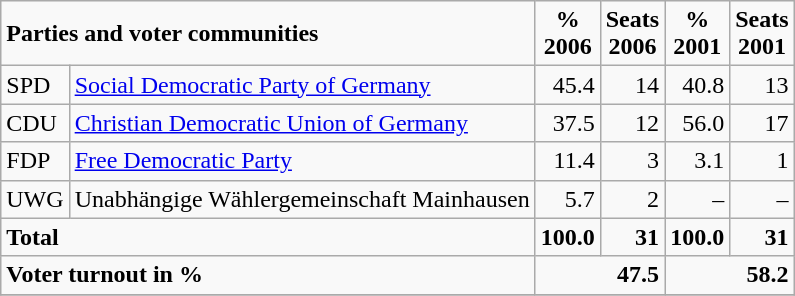<table class="wikitable">
<tr --  class="hintergrundfarbe5">
<td colspan="2"><strong>Parties and voter communities</strong></td>
<td align="center"><strong>%<br>2006</strong></td>
<td align="center"><strong>Seats<br>2006</strong></td>
<td align="center"><strong>%<br>2001</strong></td>
<td align="center"><strong>Seats<br>2001</strong></td>
</tr>
<tr --->
<td>SPD</td>
<td><a href='#'>Social Democratic Party of Germany</a></td>
<td align="right">45.4</td>
<td align="right">14</td>
<td align="right">40.8</td>
<td align="right">13</td>
</tr>
<tr --->
<td>CDU</td>
<td><a href='#'>Christian Democratic Union of Germany</a></td>
<td align="right">37.5</td>
<td align="right">12</td>
<td align="right">56.0</td>
<td align="right">17</td>
</tr>
<tr --->
<td>FDP</td>
<td><a href='#'>Free Democratic Party</a></td>
<td align="right">11.4</td>
<td align="right">3</td>
<td align="right">3.1</td>
<td align="right">1</td>
</tr>
<tr --->
<td>UWG</td>
<td>Unabhängige Wählergemeinschaft Mainhausen</td>
<td align="right">5.7</td>
<td align="right">2</td>
<td align="right">–</td>
<td align="right">–</td>
</tr>
<tr -- class="hintergrundfarbe5">
<td colspan="2"><strong>Total</strong></td>
<td align="right"><strong>100.0</strong></td>
<td align="right"><strong>31</strong></td>
<td align="right"><strong>100.0</strong></td>
<td align="right"><strong>31</strong></td>
</tr>
<tr -- class="hintergrundfarbe5">
<td colspan="2"><strong>Voter turnout in %</strong></td>
<td colspan="2" align="right"><strong>47.5</strong></td>
<td colspan="2" align="right"><strong>58.2</strong></td>
</tr>
<tr --->
</tr>
</table>
